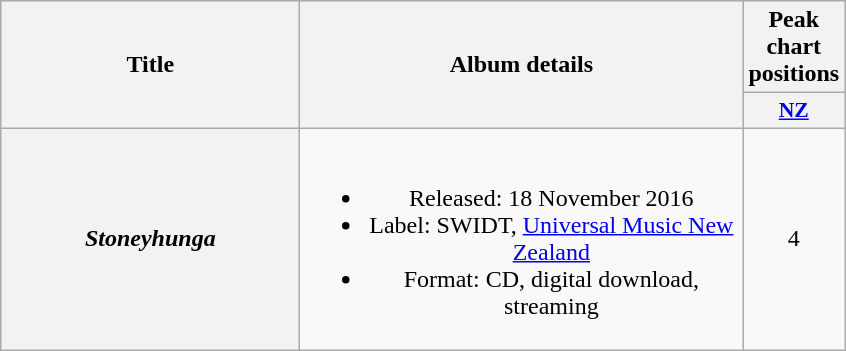<table class="wikitable plainrowheaders" style="text-align:center;">
<tr>
<th scope="col" rowspan="2" style="width:12em;">Title</th>
<th scope="col" rowspan="2" style="width:18em;">Album details</th>
<th scope="col" colspan="1">Peak chart positions</th>
</tr>
<tr>
<th scope="col" style="width:3em;font-size:90%;"><a href='#'>NZ</a><br></th>
</tr>
<tr>
<th scope="row"><em>Stoneyhunga</em></th>
<td><br><ul><li>Released: 18 November 2016</li><li>Label: SWIDT, <a href='#'>Universal Music New Zealand</a></li><li>Format: CD, digital download, streaming</li></ul></td>
<td>4</td>
</tr>
</table>
